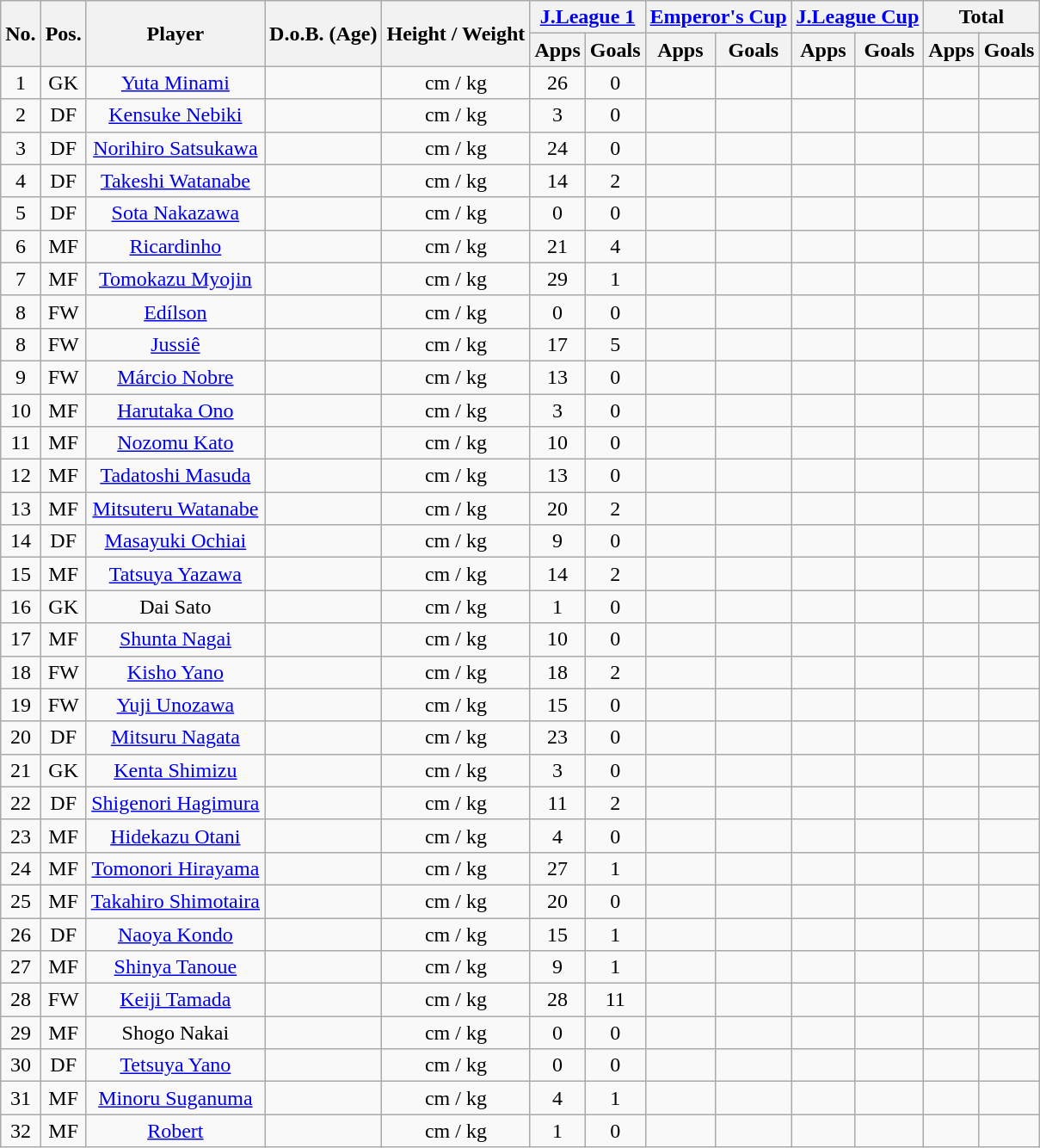<table class="wikitable" style="text-align:center;">
<tr>
<th rowspan="2">No.</th>
<th rowspan="2">Pos.</th>
<th rowspan="2">Player</th>
<th rowspan="2">D.o.B. (Age)</th>
<th rowspan="2">Height / Weight</th>
<th colspan="2"><a href='#'>J.League 1</a></th>
<th colspan="2"><a href='#'>Emperor's Cup</a></th>
<th colspan="2"><a href='#'>J.League Cup</a></th>
<th colspan="2">Total</th>
</tr>
<tr>
<th>Apps</th>
<th>Goals</th>
<th>Apps</th>
<th>Goals</th>
<th>Apps</th>
<th>Goals</th>
<th>Apps</th>
<th>Goals</th>
</tr>
<tr>
<td>1</td>
<td>GK</td>
<td><a href='#'>Yuta Minami</a></td>
<td></td>
<td>cm / kg</td>
<td>26</td>
<td>0</td>
<td></td>
<td></td>
<td></td>
<td></td>
<td></td>
<td></td>
</tr>
<tr>
<td>2</td>
<td>DF</td>
<td><a href='#'>Kensuke Nebiki</a></td>
<td></td>
<td>cm / kg</td>
<td>3</td>
<td>0</td>
<td></td>
<td></td>
<td></td>
<td></td>
<td></td>
<td></td>
</tr>
<tr>
<td>3</td>
<td>DF</td>
<td><a href='#'>Norihiro Satsukawa</a></td>
<td></td>
<td>cm / kg</td>
<td>24</td>
<td>0</td>
<td></td>
<td></td>
<td></td>
<td></td>
<td></td>
<td></td>
</tr>
<tr>
<td>4</td>
<td>DF</td>
<td><a href='#'>Takeshi Watanabe</a></td>
<td></td>
<td>cm / kg</td>
<td>14</td>
<td>2</td>
<td></td>
<td></td>
<td></td>
<td></td>
<td></td>
<td></td>
</tr>
<tr>
<td>5</td>
<td>DF</td>
<td><a href='#'>Sota Nakazawa</a></td>
<td></td>
<td>cm / kg</td>
<td>0</td>
<td>0</td>
<td></td>
<td></td>
<td></td>
<td></td>
<td></td>
<td></td>
</tr>
<tr>
<td>6</td>
<td>MF</td>
<td><a href='#'>Ricardinho</a></td>
<td></td>
<td>cm / kg</td>
<td>21</td>
<td>4</td>
<td></td>
<td></td>
<td></td>
<td></td>
<td></td>
<td></td>
</tr>
<tr>
<td>7</td>
<td>MF</td>
<td><a href='#'>Tomokazu Myojin</a></td>
<td></td>
<td>cm / kg</td>
<td>29</td>
<td>1</td>
<td></td>
<td></td>
<td></td>
<td></td>
<td></td>
<td></td>
</tr>
<tr>
<td>8</td>
<td>FW</td>
<td><a href='#'>Edílson</a></td>
<td></td>
<td>cm / kg</td>
<td>0</td>
<td>0</td>
<td></td>
<td></td>
<td></td>
<td></td>
<td></td>
<td></td>
</tr>
<tr>
<td>8</td>
<td>FW</td>
<td><a href='#'>Jussiê</a></td>
<td></td>
<td>cm / kg</td>
<td>17</td>
<td>5</td>
<td></td>
<td></td>
<td></td>
<td></td>
<td></td>
<td></td>
</tr>
<tr>
<td>9</td>
<td>FW</td>
<td><a href='#'>Márcio Nobre</a></td>
<td></td>
<td>cm / kg</td>
<td>13</td>
<td>0</td>
<td></td>
<td></td>
<td></td>
<td></td>
<td></td>
<td></td>
</tr>
<tr>
<td>10</td>
<td>MF</td>
<td><a href='#'>Harutaka Ono</a></td>
<td></td>
<td>cm / kg</td>
<td>3</td>
<td>0</td>
<td></td>
<td></td>
<td></td>
<td></td>
<td></td>
<td></td>
</tr>
<tr>
<td>11</td>
<td>MF</td>
<td><a href='#'>Nozomu Kato</a></td>
<td></td>
<td>cm / kg</td>
<td>10</td>
<td>0</td>
<td></td>
<td></td>
<td></td>
<td></td>
<td></td>
<td></td>
</tr>
<tr>
<td>12</td>
<td>MF</td>
<td><a href='#'>Tadatoshi Masuda</a></td>
<td></td>
<td>cm / kg</td>
<td>13</td>
<td>0</td>
<td></td>
<td></td>
<td></td>
<td></td>
<td></td>
<td></td>
</tr>
<tr>
<td>13</td>
<td>MF</td>
<td><a href='#'>Mitsuteru Watanabe</a></td>
<td></td>
<td>cm / kg</td>
<td>20</td>
<td>2</td>
<td></td>
<td></td>
<td></td>
<td></td>
<td></td>
<td></td>
</tr>
<tr>
<td>14</td>
<td>DF</td>
<td><a href='#'>Masayuki Ochiai</a></td>
<td></td>
<td>cm / kg</td>
<td>9</td>
<td>0</td>
<td></td>
<td></td>
<td></td>
<td></td>
<td></td>
<td></td>
</tr>
<tr>
<td>15</td>
<td>MF</td>
<td><a href='#'>Tatsuya Yazawa</a></td>
<td></td>
<td>cm / kg</td>
<td>14</td>
<td>2</td>
<td></td>
<td></td>
<td></td>
<td></td>
<td></td>
<td></td>
</tr>
<tr>
<td>16</td>
<td>GK</td>
<td>Dai Sato</td>
<td></td>
<td>cm / kg</td>
<td>1</td>
<td>0</td>
<td></td>
<td></td>
<td></td>
<td></td>
<td></td>
<td></td>
</tr>
<tr>
<td>17</td>
<td>MF</td>
<td><a href='#'>Shunta Nagai</a></td>
<td></td>
<td>cm / kg</td>
<td>10</td>
<td>0</td>
<td></td>
<td></td>
<td></td>
<td></td>
<td></td>
<td></td>
</tr>
<tr>
<td>18</td>
<td>FW</td>
<td><a href='#'>Kisho Yano</a></td>
<td></td>
<td>cm / kg</td>
<td>18</td>
<td>2</td>
<td></td>
<td></td>
<td></td>
<td></td>
<td></td>
<td></td>
</tr>
<tr>
<td>19</td>
<td>FW</td>
<td><a href='#'>Yuji Unozawa</a></td>
<td></td>
<td>cm / kg</td>
<td>15</td>
<td>0</td>
<td></td>
<td></td>
<td></td>
<td></td>
<td></td>
<td></td>
</tr>
<tr>
<td>20</td>
<td>DF</td>
<td><a href='#'>Mitsuru Nagata</a></td>
<td></td>
<td>cm / kg</td>
<td>23</td>
<td>0</td>
<td></td>
<td></td>
<td></td>
<td></td>
<td></td>
<td></td>
</tr>
<tr>
<td>21</td>
<td>GK</td>
<td><a href='#'>Kenta Shimizu</a></td>
<td></td>
<td>cm / kg</td>
<td>3</td>
<td>0</td>
<td></td>
<td></td>
<td></td>
<td></td>
<td></td>
<td></td>
</tr>
<tr>
<td>22</td>
<td>DF</td>
<td><a href='#'>Shigenori Hagimura</a></td>
<td></td>
<td>cm / kg</td>
<td>11</td>
<td>2</td>
<td></td>
<td></td>
<td></td>
<td></td>
<td></td>
<td></td>
</tr>
<tr>
<td>23</td>
<td>MF</td>
<td><a href='#'>Hidekazu Otani</a></td>
<td></td>
<td>cm / kg</td>
<td>4</td>
<td>0</td>
<td></td>
<td></td>
<td></td>
<td></td>
<td></td>
<td></td>
</tr>
<tr>
<td>24</td>
<td>MF</td>
<td><a href='#'>Tomonori Hirayama</a></td>
<td></td>
<td>cm / kg</td>
<td>27</td>
<td>1</td>
<td></td>
<td></td>
<td></td>
<td></td>
<td></td>
<td></td>
</tr>
<tr>
<td>25</td>
<td>MF</td>
<td><a href='#'>Takahiro Shimotaira</a></td>
<td></td>
<td>cm / kg</td>
<td>20</td>
<td>0</td>
<td></td>
<td></td>
<td></td>
<td></td>
<td></td>
<td></td>
</tr>
<tr>
<td>26</td>
<td>DF</td>
<td><a href='#'>Naoya Kondo</a></td>
<td></td>
<td>cm / kg</td>
<td>15</td>
<td>1</td>
<td></td>
<td></td>
<td></td>
<td></td>
<td></td>
<td></td>
</tr>
<tr>
<td>27</td>
<td>MF</td>
<td><a href='#'>Shinya Tanoue</a></td>
<td></td>
<td>cm / kg</td>
<td>9</td>
<td>1</td>
<td></td>
<td></td>
<td></td>
<td></td>
<td></td>
<td></td>
</tr>
<tr>
<td>28</td>
<td>FW</td>
<td><a href='#'>Keiji Tamada</a></td>
<td></td>
<td>cm / kg</td>
<td>28</td>
<td>11</td>
<td></td>
<td></td>
<td></td>
<td></td>
<td></td>
<td></td>
</tr>
<tr>
<td>29</td>
<td>MF</td>
<td>Shogo Nakai</td>
<td></td>
<td>cm / kg</td>
<td>0</td>
<td>0</td>
<td></td>
<td></td>
<td></td>
<td></td>
<td></td>
<td></td>
</tr>
<tr>
<td>30</td>
<td>DF</td>
<td><a href='#'>Tetsuya Yano</a></td>
<td></td>
<td>cm / kg</td>
<td>0</td>
<td>0</td>
<td></td>
<td></td>
<td></td>
<td></td>
<td></td>
<td></td>
</tr>
<tr>
<td>31</td>
<td>MF</td>
<td><a href='#'>Minoru Suganuma</a></td>
<td></td>
<td>cm / kg</td>
<td>4</td>
<td>1</td>
<td></td>
<td></td>
<td></td>
<td></td>
<td></td>
<td></td>
</tr>
<tr>
<td>32</td>
<td>MF</td>
<td><a href='#'>Robert</a></td>
<td></td>
<td>cm / kg</td>
<td>1</td>
<td>0</td>
<td></td>
<td></td>
<td></td>
<td></td>
<td></td>
<td></td>
</tr>
</table>
